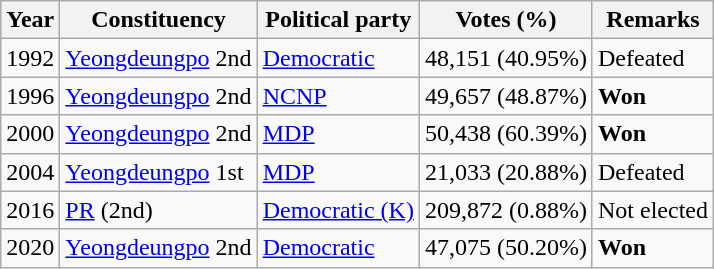<table class="wikitable">
<tr>
<th>Year</th>
<th>Constituency</th>
<th>Political party</th>
<th>Votes (%)</th>
<th>Remarks</th>
</tr>
<tr>
<td>1992</td>
<td><a href='#'>Yeongdeungpo</a> 2nd</td>
<td><a href='#'>Democratic</a></td>
<td>48,151 (40.95%)</td>
<td>Defeated</td>
</tr>
<tr>
<td>1996</td>
<td><a href='#'>Yeongdeungpo</a> 2nd</td>
<td><a href='#'>NCNP</a></td>
<td>49,657 (48.87%)</td>
<td><strong>Won</strong></td>
</tr>
<tr>
<td>2000</td>
<td><a href='#'>Yeongdeungpo</a> 2nd</td>
<td><a href='#'>MDP</a></td>
<td>50,438 (60.39%)</td>
<td><strong>Won</strong></td>
</tr>
<tr>
<td>2004</td>
<td><a href='#'>Yeongdeungpo</a> 1st</td>
<td><a href='#'>MDP</a></td>
<td>21,033 (20.88%)</td>
<td>Defeated</td>
</tr>
<tr>
<td>2016</td>
<td><a href='#'>PR</a> (2nd)</td>
<td><a href='#'>Democratic (K)</a></td>
<td>209,872 (0.88%)</td>
<td>Not elected</td>
</tr>
<tr>
<td>2020</td>
<td><a href='#'>Yeongdeungpo</a> 2nd</td>
<td><a href='#'>Democratic</a></td>
<td>47,075 (50.20%)</td>
<td><strong>Won</strong></td>
</tr>
</table>
